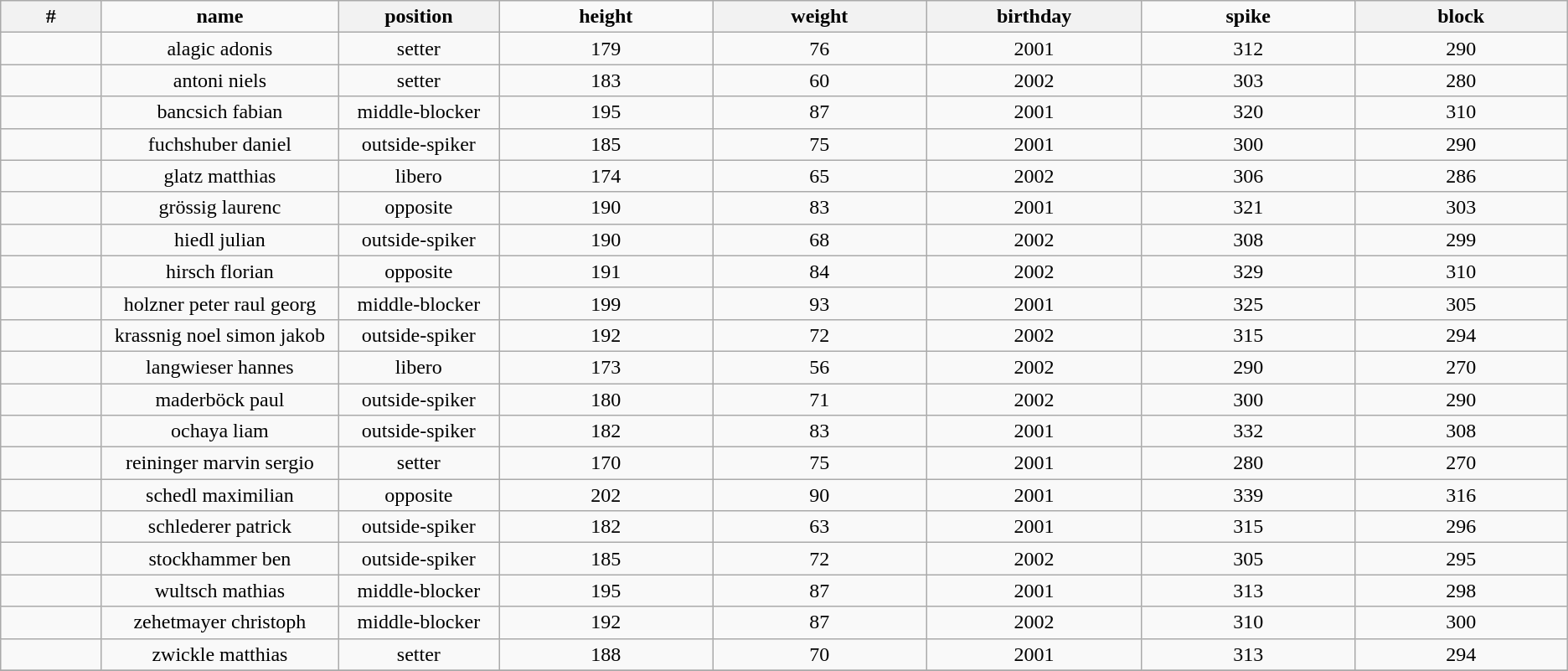<table class="wikitable sortable" style="text-align:center;">
<tr>
<th style="width:5em">#</th>
<td style="width:12em"><strong>name</strong></td>
<th style="width:8em"><strong>position</strong></th>
<td style="width:11em"><strong>height</strong></td>
<th style="width:11em"><strong>weight</strong></th>
<th style="width:11em"><strong>birthday</strong></th>
<td style="width:11em"><strong>spike</strong></td>
<th style="width:11em"><strong>block</strong></th>
</tr>
<tr>
<td></td>
<td>alagic adonis</td>
<td>setter</td>
<td>179</td>
<td>76</td>
<td>2001</td>
<td>312</td>
<td>290</td>
</tr>
<tr>
<td></td>
<td>antoni niels</td>
<td>setter</td>
<td>183</td>
<td>60</td>
<td>2002</td>
<td>303</td>
<td>280</td>
</tr>
<tr>
<td></td>
<td>bancsich fabian</td>
<td>middle-blocker</td>
<td>195</td>
<td>87</td>
<td>2001</td>
<td>320</td>
<td>310</td>
</tr>
<tr>
<td></td>
<td>fuchshuber daniel</td>
<td>outside-spiker</td>
<td>185</td>
<td>75</td>
<td>2001</td>
<td>300</td>
<td>290</td>
</tr>
<tr>
<td></td>
<td>glatz matthias</td>
<td>libero</td>
<td>174</td>
<td>65</td>
<td>2002</td>
<td>306</td>
<td>286</td>
</tr>
<tr>
<td></td>
<td>grössig laurenc</td>
<td>opposite</td>
<td>190</td>
<td>83</td>
<td>2001</td>
<td>321</td>
<td>303</td>
</tr>
<tr>
<td></td>
<td>hiedl julian</td>
<td>outside-spiker</td>
<td>190</td>
<td>68</td>
<td>2002</td>
<td>308</td>
<td>299</td>
</tr>
<tr>
<td></td>
<td>hirsch florian</td>
<td>opposite</td>
<td>191</td>
<td>84</td>
<td>2002</td>
<td>329</td>
<td>310</td>
</tr>
<tr>
<td></td>
<td>holzner peter raul georg</td>
<td>middle-blocker</td>
<td>199</td>
<td>93</td>
<td>2001</td>
<td>325</td>
<td>305</td>
</tr>
<tr>
<td></td>
<td>krassnig noel simon jakob</td>
<td>outside-spiker</td>
<td>192</td>
<td>72</td>
<td>2002</td>
<td>315</td>
<td>294</td>
</tr>
<tr>
<td></td>
<td>langwieser hannes</td>
<td>libero</td>
<td>173</td>
<td>56</td>
<td>2002</td>
<td>290</td>
<td>270</td>
</tr>
<tr>
<td></td>
<td>maderböck paul</td>
<td>outside-spiker</td>
<td>180</td>
<td>71</td>
<td>2002</td>
<td>300</td>
<td>290</td>
</tr>
<tr>
<td></td>
<td>ochaya liam</td>
<td>outside-spiker</td>
<td>182</td>
<td>83</td>
<td>2001</td>
<td>332</td>
<td>308</td>
</tr>
<tr>
<td></td>
<td>reininger marvin sergio</td>
<td>setter</td>
<td>170</td>
<td>75</td>
<td>2001</td>
<td>280</td>
<td>270</td>
</tr>
<tr>
<td></td>
<td>schedl maximilian</td>
<td>opposite</td>
<td>202</td>
<td>90</td>
<td>2001</td>
<td>339</td>
<td>316</td>
</tr>
<tr>
<td></td>
<td>schlederer patrick</td>
<td>outside-spiker</td>
<td>182</td>
<td>63</td>
<td>2001</td>
<td>315</td>
<td>296</td>
</tr>
<tr>
<td></td>
<td>stockhammer ben</td>
<td>outside-spiker</td>
<td>185</td>
<td>72</td>
<td>2002</td>
<td>305</td>
<td>295</td>
</tr>
<tr>
<td></td>
<td>wultsch mathias</td>
<td>middle-blocker</td>
<td>195</td>
<td>87</td>
<td>2001</td>
<td>313</td>
<td>298</td>
</tr>
<tr>
<td></td>
<td>zehetmayer christoph</td>
<td>middle-blocker</td>
<td>192</td>
<td>87</td>
<td>2002</td>
<td>310</td>
<td>300</td>
</tr>
<tr>
<td></td>
<td>zwickle matthias</td>
<td>setter</td>
<td>188</td>
<td>70</td>
<td>2001</td>
<td>313</td>
<td>294</td>
</tr>
<tr>
</tr>
</table>
